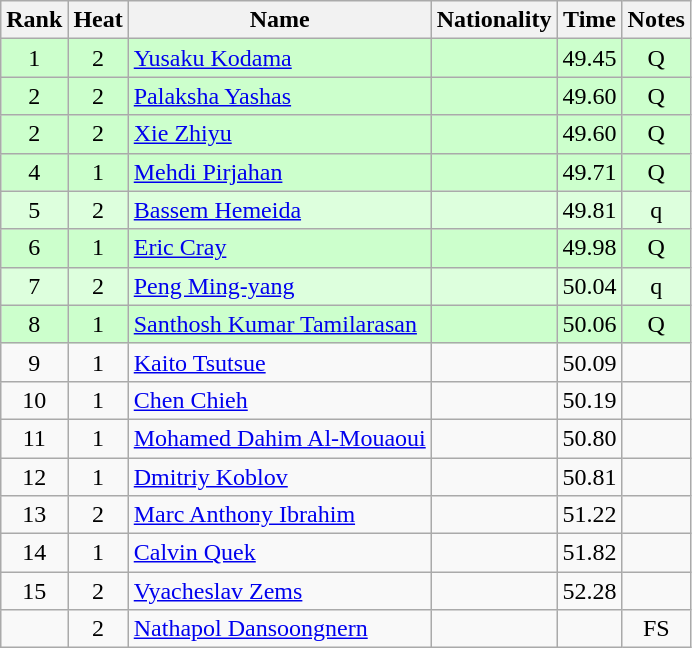<table class="wikitable sortable" style="text-align:center">
<tr>
<th>Rank</th>
<th>Heat</th>
<th>Name</th>
<th>Nationality</th>
<th>Time</th>
<th>Notes</th>
</tr>
<tr bgcolor=ccffcc>
<td>1</td>
<td>2</td>
<td align=left><a href='#'>Yusaku Kodama</a></td>
<td align=left></td>
<td>49.45</td>
<td>Q</td>
</tr>
<tr bgcolor=ccffcc>
<td>2</td>
<td>2</td>
<td align=left><a href='#'>Palaksha Yashas</a></td>
<td align=left></td>
<td>49.60</td>
<td>Q</td>
</tr>
<tr bgcolor=ccffcc>
<td>2</td>
<td>2</td>
<td align=left><a href='#'>Xie Zhiyu</a></td>
<td align=left></td>
<td>49.60</td>
<td>Q</td>
</tr>
<tr bgcolor=ccffcc>
<td>4</td>
<td>1</td>
<td align=left><a href='#'>Mehdi Pirjahan</a></td>
<td align=left></td>
<td>49.71</td>
<td>Q</td>
</tr>
<tr bgcolor=ddffdd>
<td>5</td>
<td>2</td>
<td align=left><a href='#'>Bassem Hemeida</a></td>
<td align=left></td>
<td>49.81</td>
<td>q</td>
</tr>
<tr bgcolor=ccffcc>
<td>6</td>
<td>1</td>
<td align=left><a href='#'>Eric Cray</a></td>
<td align=left></td>
<td>49.98</td>
<td>Q</td>
</tr>
<tr bgcolor=ddffdd>
<td>7</td>
<td>2</td>
<td align=left><a href='#'>Peng Ming-yang</a></td>
<td align=left></td>
<td>50.04</td>
<td>q</td>
</tr>
<tr bgcolor=ccffcc>
<td>8</td>
<td>1</td>
<td align=left><a href='#'>Santhosh Kumar Tamilarasan</a></td>
<td align=left></td>
<td>50.06</td>
<td>Q</td>
</tr>
<tr>
<td>9</td>
<td>1</td>
<td align=left><a href='#'>Kaito Tsutsue</a></td>
<td align=left></td>
<td>50.09</td>
<td></td>
</tr>
<tr>
<td>10</td>
<td>1</td>
<td align=left><a href='#'>Chen Chieh</a></td>
<td align=left></td>
<td>50.19</td>
<td></td>
</tr>
<tr>
<td>11</td>
<td>1</td>
<td align=left><a href='#'>Mohamed Dahim Al-Mouaoui</a></td>
<td align=left></td>
<td>50.80</td>
<td></td>
</tr>
<tr>
<td>12</td>
<td>1</td>
<td align=left><a href='#'>Dmitriy Koblov</a></td>
<td align=left></td>
<td>50.81</td>
<td></td>
</tr>
<tr>
<td>13</td>
<td>2</td>
<td align=left><a href='#'>Marc Anthony Ibrahim</a></td>
<td align=left></td>
<td>51.22</td>
<td></td>
</tr>
<tr>
<td>14</td>
<td>1</td>
<td align=left><a href='#'>Calvin Quek</a></td>
<td align=left></td>
<td>51.82</td>
<td></td>
</tr>
<tr>
<td>15</td>
<td>2</td>
<td align=left><a href='#'>Vyacheslav Zems</a></td>
<td align=left></td>
<td>52.28</td>
<td></td>
</tr>
<tr>
<td></td>
<td>2</td>
<td align=left><a href='#'>Nathapol Dansoongnern</a></td>
<td align=left></td>
<td></td>
<td>FS</td>
</tr>
</table>
